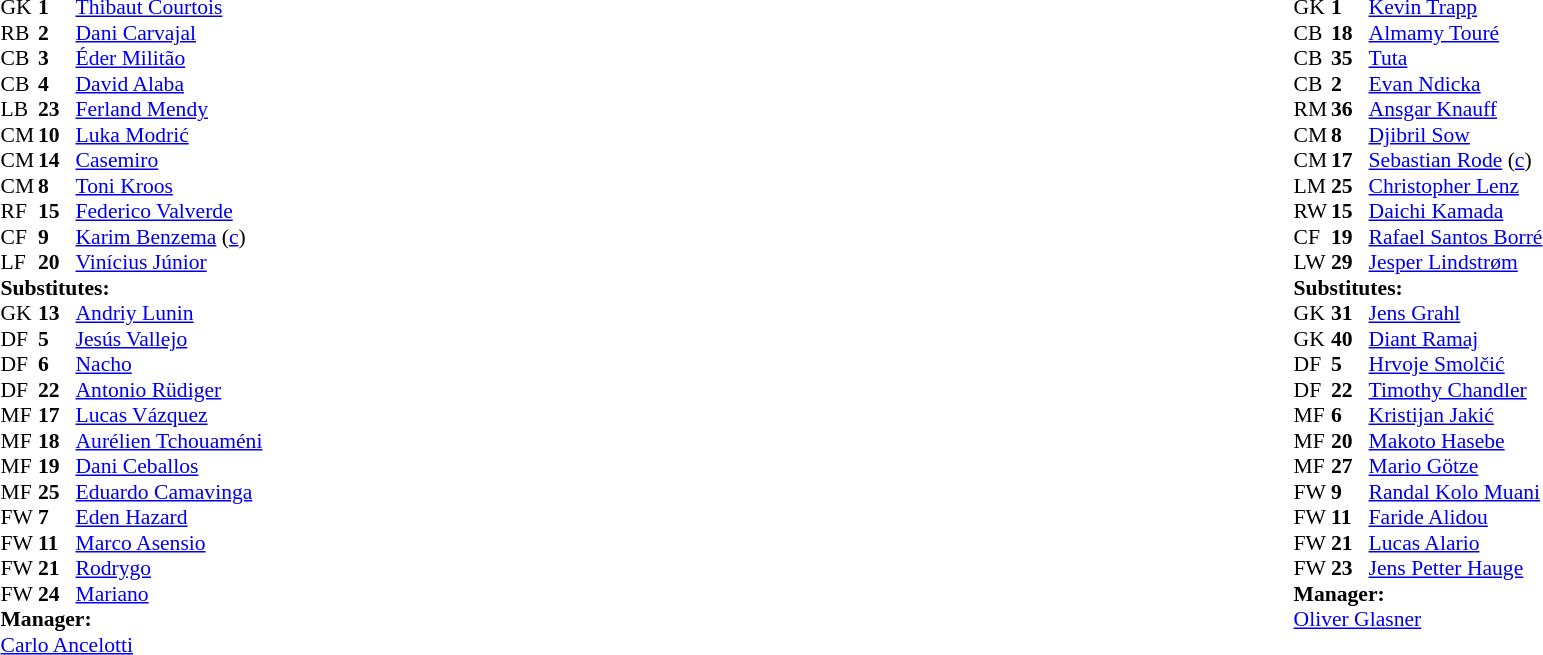<table width="100%">
<tr>
<td valign="top" width="40%"><br><table style="font-size:90%" cellspacing="0" cellpadding="0">
<tr>
<th width=25></th>
<th width=25></th>
</tr>
<tr>
<td>GK</td>
<td><strong>1</strong></td>
<td> <a href='#'>Thibaut Courtois</a></td>
</tr>
<tr>
<td>RB</td>
<td><strong>2</strong></td>
<td> <a href='#'>Dani Carvajal</a></td>
<td></td>
<td></td>
</tr>
<tr>
<td>CB</td>
<td><strong>3</strong></td>
<td> <a href='#'>Éder Militão</a></td>
</tr>
<tr>
<td>CB</td>
<td><strong>4</strong></td>
<td> <a href='#'>David Alaba</a></td>
</tr>
<tr>
<td>LB</td>
<td><strong>23</strong></td>
<td> <a href='#'>Ferland Mendy</a></td>
</tr>
<tr>
<td>CM</td>
<td><strong>10</strong></td>
<td> <a href='#'>Luka Modrić</a></td>
<td></td>
<td></td>
</tr>
<tr>
<td>CM</td>
<td><strong>14</strong></td>
<td> <a href='#'>Casemiro</a></td>
</tr>
<tr>
<td>CM</td>
<td><strong>8</strong></td>
<td> <a href='#'>Toni Kroos</a></td>
<td></td>
<td></td>
</tr>
<tr>
<td>RF</td>
<td><strong>15</strong></td>
<td> <a href='#'>Federico Valverde</a></td>
<td></td>
<td></td>
</tr>
<tr>
<td>CF</td>
<td><strong>9</strong></td>
<td> <a href='#'>Karim Benzema</a> (<a href='#'>c</a>)</td>
</tr>
<tr>
<td>LF</td>
<td><strong>20</strong></td>
<td> <a href='#'>Vinícius Júnior</a></td>
<td></td>
<td></td>
</tr>
<tr>
<td colspan=3><strong>Substitutes:</strong></td>
</tr>
<tr>
<td>GK</td>
<td><strong>13</strong></td>
<td> <a href='#'>Andriy Lunin</a></td>
</tr>
<tr>
<td>DF</td>
<td><strong>5</strong></td>
<td> <a href='#'>Jesús Vallejo</a></td>
</tr>
<tr>
<td>DF</td>
<td><strong>6</strong></td>
<td> <a href='#'>Nacho</a></td>
</tr>
<tr>
<td>DF</td>
<td><strong>22</strong></td>
<td> <a href='#'>Antonio Rüdiger</a></td>
<td></td>
<td></td>
</tr>
<tr>
<td>MF</td>
<td><strong>17</strong></td>
<td> <a href='#'>Lucas Vázquez</a></td>
</tr>
<tr>
<td>MF</td>
<td><strong>18</strong></td>
<td> <a href='#'>Aurélien Tchouaméni</a></td>
<td></td>
<td></td>
</tr>
<tr>
<td>MF</td>
<td><strong>19</strong></td>
<td> <a href='#'>Dani Ceballos</a></td>
<td></td>
<td></td>
</tr>
<tr>
<td>MF</td>
<td><strong>25</strong></td>
<td> <a href='#'>Eduardo Camavinga</a></td>
<td></td>
<td></td>
</tr>
<tr>
<td>FW</td>
<td><strong>7</strong></td>
<td> <a href='#'>Eden Hazard</a></td>
</tr>
<tr>
<td>FW</td>
<td><strong>11</strong></td>
<td> <a href='#'>Marco Asensio</a></td>
</tr>
<tr>
<td>FW</td>
<td><strong>21</strong></td>
<td> <a href='#'>Rodrygo</a></td>
<td></td>
<td></td>
</tr>
<tr>
<td>FW</td>
<td><strong>24</strong></td>
<td> <a href='#'>Mariano</a></td>
</tr>
<tr>
<td colspan=3><strong>Manager:</strong></td>
</tr>
<tr>
<td colspan=3> <a href='#'>Carlo Ancelotti</a></td>
</tr>
</table>
</td>
<td valign="top"></td>
<td valign="top" width="50%"><br><table style="font-size:90%; margin:auto" cellspacing="0" cellpadding="0">
<tr>
<th width=25></th>
<th width=25></th>
</tr>
<tr>
<td>GK</td>
<td><strong>1</strong></td>
<td> <a href='#'>Kevin Trapp</a></td>
</tr>
<tr>
<td>CB</td>
<td><strong>18</strong></td>
<td> <a href='#'>Almamy Touré</a></td>
<td></td>
<td></td>
</tr>
<tr>
<td>CB</td>
<td><strong>35</strong></td>
<td> <a href='#'>Tuta</a></td>
</tr>
<tr>
<td>CB</td>
<td><strong>2</strong></td>
<td> <a href='#'>Evan Ndicka</a></td>
</tr>
<tr>
<td>RM</td>
<td><strong>36</strong></td>
<td> <a href='#'>Ansgar Knauff</a></td>
</tr>
<tr>
<td>CM</td>
<td><strong>8</strong></td>
<td> <a href='#'>Djibril Sow</a></td>
</tr>
<tr>
<td>CM</td>
<td><strong>17</strong></td>
<td> <a href='#'>Sebastian Rode</a> (<a href='#'>c</a>)</td>
<td></td>
<td></td>
</tr>
<tr>
<td>LM</td>
<td><strong>25</strong></td>
<td> <a href='#'>Christopher Lenz</a></td>
</tr>
<tr>
<td>RW</td>
<td><strong>15</strong></td>
<td> <a href='#'>Daichi Kamada</a></td>
</tr>
<tr>
<td>CF</td>
<td><strong>19</strong></td>
<td> <a href='#'>Rafael Santos Borré</a></td>
</tr>
<tr>
<td>LW</td>
<td><strong>29</strong></td>
<td> <a href='#'>Jesper Lindstrøm</a></td>
<td></td>
<td></td>
</tr>
<tr>
<td colspan=3><strong>Substitutes:</strong></td>
</tr>
<tr>
<td>GK</td>
<td><strong>31</strong></td>
<td> <a href='#'>Jens Grahl</a></td>
</tr>
<tr>
<td>GK</td>
<td><strong>40</strong></td>
<td> <a href='#'>Diant Ramaj</a></td>
</tr>
<tr>
<td>DF</td>
<td><strong>5</strong></td>
<td> <a href='#'>Hrvoje Smolčić</a></td>
</tr>
<tr>
<td>DF</td>
<td><strong>22</strong></td>
<td> <a href='#'>Timothy Chandler</a></td>
</tr>
<tr>
<td>MF</td>
<td><strong>6</strong></td>
<td> <a href='#'>Kristijan Jakić</a></td>
</tr>
<tr>
<td>MF</td>
<td><strong>20</strong></td>
<td> <a href='#'>Makoto Hasebe</a></td>
</tr>
<tr>
<td>MF</td>
<td><strong>27</strong></td>
<td> <a href='#'>Mario Götze</a></td>
<td></td>
<td></td>
</tr>
<tr>
<td>FW</td>
<td><strong>9</strong></td>
<td> <a href='#'>Randal Kolo Muani</a></td>
<td></td>
<td></td>
</tr>
<tr>
<td>FW</td>
<td><strong>11</strong></td>
<td> <a href='#'>Faride Alidou</a></td>
</tr>
<tr>
<td>FW</td>
<td><strong>21</strong></td>
<td> <a href='#'>Lucas Alario</a></td>
<td></td>
<td></td>
</tr>
<tr>
<td>FW</td>
<td><strong>23</strong></td>
<td> <a href='#'>Jens Petter Hauge</a></td>
</tr>
<tr>
<td colspan=3><strong>Manager:</strong></td>
</tr>
<tr>
<td colspan=3> <a href='#'>Oliver Glasner</a></td>
</tr>
</table>
</td>
</tr>
</table>
